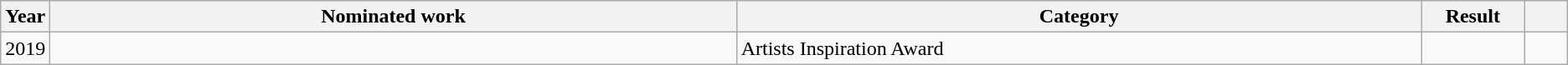<table class="wikitable sortable">
<tr>
<th scope="col" style="width:1em;">Year</th>
<th scope="col" style="width:39em;">Nominated work</th>
<th scope="col" style="width:39em;">Category</th>
<th scope="col" style="width:5em;">Result</th>
<th scope="col" style="width:2em;" class="unsortable"></th>
</tr>
<tr>
<td>2019</td>
<td></td>
<td>Artists Inspiration Award</td>
<td></td>
<td></td>
</tr>
</table>
